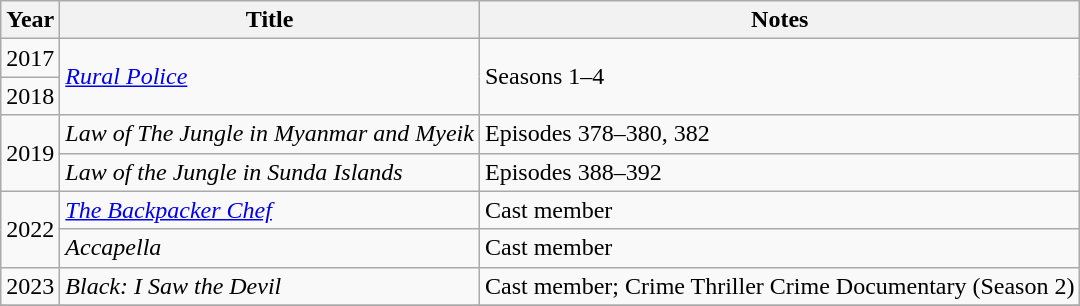<table class="wikitable sortable">
<tr>
<th>Year</th>
<th>Title</th>
<th>Notes</th>
</tr>
<tr>
<td>2017</td>
<td rowspan="2"><em><a href='#'>Rural Police</a></em></td>
<td rowspan="2">Seasons 1–4</td>
</tr>
<tr>
<td>2018</td>
</tr>
<tr>
<td rowspan="2">2019</td>
<td><em>Law of The Jungle in  Myanmar and Myeik</em></td>
<td>Episodes 378–380, 382</td>
</tr>
<tr>
<td><em>Law of the Jungle in Sunda Islands</em></td>
<td>Episodes 388–392</td>
</tr>
<tr>
<td rowspan=2>2022</td>
<td><em><a href='#'>The Backpacker Chef</a></em></td>
<td>Cast member</td>
</tr>
<tr>
<td><em>Accapella</em></td>
<td>Cast member</td>
</tr>
<tr>
<td>2023</td>
<td><em>Black: I Saw the Devil</em></td>
<td>Cast member; Crime Thriller Crime Documentary (Season 2)</td>
</tr>
<tr>
</tr>
</table>
